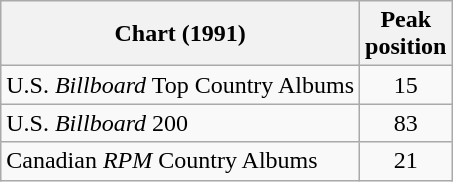<table class="wikitable">
<tr>
<th>Chart (1991)</th>
<th>Peak<br>position</th>
</tr>
<tr>
<td>U.S. <em>Billboard</em> Top Country Albums</td>
<td align="center">15</td>
</tr>
<tr>
<td>U.S. <em>Billboard</em> 200</td>
<td align="center">83</td>
</tr>
<tr>
<td>Canadian <em>RPM</em> Country Albums</td>
<td align="center">21</td>
</tr>
</table>
